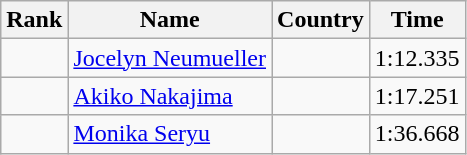<table class="wikitable" style="text-align:center">
<tr>
<th>Rank</th>
<th>Name</th>
<th>Country</th>
<th>Time</th>
</tr>
<tr>
<td></td>
<td align="left"><a href='#'>Jocelyn Neumueller</a></td>
<td align="left"></td>
<td>1:12.335</td>
</tr>
<tr>
<td></td>
<td align="left"><a href='#'>Akiko Nakajima</a></td>
<td align="left"></td>
<td>1:17.251</td>
</tr>
<tr>
<td></td>
<td align="left"><a href='#'>Monika Seryu</a></td>
<td align="left"></td>
<td>1:36.668</td>
</tr>
</table>
